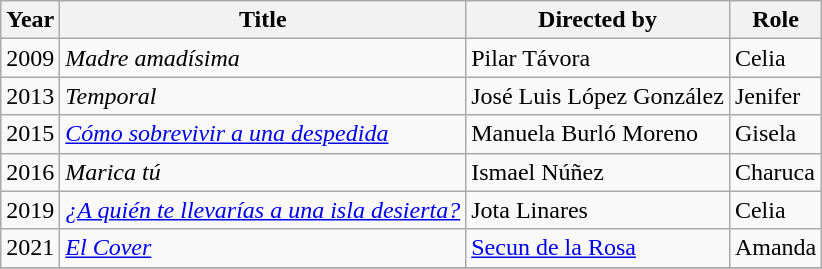<table class="wikitable">
<tr>
<th>Year</th>
<th>Title</th>
<th>Directed by</th>
<th>Role</th>
</tr>
<tr>
<td>2009</td>
<td><em>Madre amadísima</em></td>
<td>Pilar Távora</td>
<td>Celia</td>
</tr>
<tr>
<td>2013</td>
<td><em>Temporal</em></td>
<td>José Luis López González</td>
<td>Jenifer</td>
</tr>
<tr>
<td>2015</td>
<td><em><a href='#'>Cómo sobrevivir a una despedida</a></em></td>
<td>Manuela Burló Moreno</td>
<td>Gisela</td>
</tr>
<tr>
<td>2016</td>
<td><em>Marica tú</em></td>
<td>Ismael Núñez</td>
<td>Charuca</td>
</tr>
<tr>
<td>2019</td>
<td><em><a href='#'>¿A quién te llevarías a una isla desierta?</a></em></td>
<td>Jota Linares</td>
<td>Celia</td>
</tr>
<tr>
<td>2021</td>
<td><em><a href='#'>El Cover</a></em></td>
<td><a href='#'>Secun de la Rosa</a></td>
<td>Amanda</td>
</tr>
<tr>
</tr>
</table>
